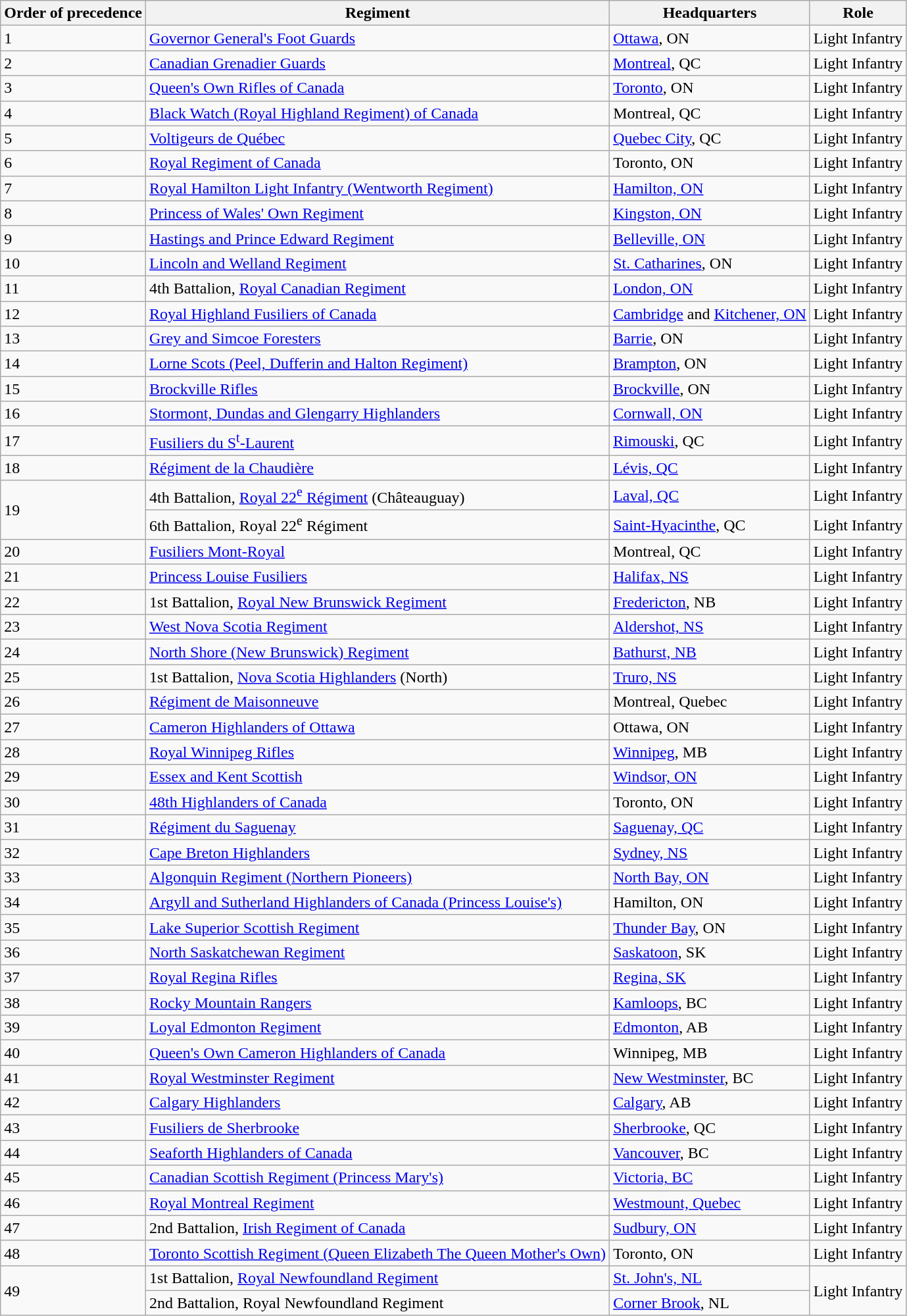<table class="wikitable">
<tr>
<th scope=col>Order of precedence</th>
<th scope=col>Regiment</th>
<th scope=col>Headquarters</th>
<th scope=col>Role</th>
</tr>
<tr>
<td>1</td>
<td><a href='#'>Governor General's Foot Guards</a></td>
<td><a href='#'>Ottawa</a>, ON</td>
<td>Light Infantry</td>
</tr>
<tr>
<td>2</td>
<td><a href='#'>Canadian Grenadier Guards</a></td>
<td><a href='#'>Montreal</a>, QC</td>
<td>Light Infantry</td>
</tr>
<tr>
<td>3</td>
<td><a href='#'>Queen's Own Rifles of Canada</a></td>
<td><a href='#'>Toronto</a>, ON</td>
<td>Light Infantry</td>
</tr>
<tr>
<td>4</td>
<td><a href='#'>Black Watch (Royal Highland Regiment) of Canada</a></td>
<td>Montreal, QC</td>
<td>Light Infantry</td>
</tr>
<tr>
<td>5</td>
<td><a href='#'>Voltigeurs de Québec</a></td>
<td><a href='#'>Quebec City</a>, QC</td>
<td>Light Infantry</td>
</tr>
<tr>
<td>6</td>
<td><a href='#'>Royal Regiment of Canada</a></td>
<td>Toronto, ON</td>
<td>Light Infantry</td>
</tr>
<tr>
<td>7</td>
<td><a href='#'>Royal Hamilton Light Infantry (Wentworth Regiment)</a></td>
<td><a href='#'>Hamilton, ON</a></td>
<td>Light Infantry</td>
</tr>
<tr>
<td>8</td>
<td><a href='#'>Princess of Wales' Own Regiment</a></td>
<td><a href='#'>Kingston, ON</a></td>
<td>Light Infantry</td>
</tr>
<tr>
<td>9</td>
<td><a href='#'>Hastings and Prince Edward Regiment</a></td>
<td><a href='#'>Belleville, ON</a></td>
<td>Light Infantry</td>
</tr>
<tr>
<td>10</td>
<td><a href='#'>Lincoln and Welland Regiment</a></td>
<td><a href='#'>St. Catharines</a>, ON</td>
<td>Light Infantry</td>
</tr>
<tr>
<td>11</td>
<td>4th Battalion, <a href='#'>Royal Canadian Regiment</a></td>
<td><a href='#'>London, ON</a></td>
<td>Light Infantry</td>
</tr>
<tr>
<td>12</td>
<td><a href='#'>Royal Highland Fusiliers of Canada</a></td>
<td><a href='#'>Cambridge</a> and <a href='#'>Kitchener, ON</a></td>
<td>Light Infantry</td>
</tr>
<tr>
<td>13</td>
<td><a href='#'>Grey and Simcoe Foresters</a></td>
<td><a href='#'>Barrie</a>, ON</td>
<td>Light Infantry</td>
</tr>
<tr>
<td>14</td>
<td><a href='#'>Lorne Scots (Peel, Dufferin and Halton Regiment)</a></td>
<td><a href='#'>Brampton</a>, ON</td>
<td>Light Infantry</td>
</tr>
<tr>
<td>15</td>
<td><a href='#'>Brockville Rifles</a></td>
<td><a href='#'>Brockville</a>, ON</td>
<td>Light Infantry</td>
</tr>
<tr>
<td>16</td>
<td><a href='#'>Stormont, Dundas and Glengarry Highlanders</a></td>
<td><a href='#'>Cornwall, ON</a></td>
<td>Light Infantry</td>
</tr>
<tr>
<td>17</td>
<td><a href='#'>Fusiliers du S<sup>t</sup>-Laurent</a></td>
<td><a href='#'>Rimouski</a>, QC</td>
<td>Light Infantry</td>
</tr>
<tr>
<td>18</td>
<td><a href='#'>Régiment de la Chaudière</a></td>
<td><a href='#'>Lévis, QC</a></td>
<td>Light Infantry</td>
</tr>
<tr>
<td rowspan="2">19</td>
<td>4th Battalion, <a href='#'>Royal 22<sup>e</sup> Régiment</a> (Châteauguay)</td>
<td><a href='#'>Laval, QC</a></td>
<td>Light Infantry</td>
</tr>
<tr>
<td>6th Battalion, Royal 22<sup>e</sup> Régiment</td>
<td><a href='#'>Saint-Hyacinthe</a>, QC</td>
<td>Light Infantry</td>
</tr>
<tr>
<td>20</td>
<td><a href='#'>Fusiliers Mont-Royal</a></td>
<td>Montreal, QC</td>
<td>Light Infantry</td>
</tr>
<tr>
<td>21</td>
<td><a href='#'>Princess Louise Fusiliers</a></td>
<td><a href='#'>Halifax, NS</a></td>
<td>Light Infantry</td>
</tr>
<tr>
<td>22</td>
<td>1st Battalion, <a href='#'>Royal New Brunswick Regiment</a></td>
<td><a href='#'>Fredericton</a>, NB</td>
<td>Light Infantry</td>
</tr>
<tr>
<td>23</td>
<td><a href='#'>West Nova Scotia Regiment</a></td>
<td><a href='#'>Aldershot, NS</a></td>
<td>Light Infantry</td>
</tr>
<tr>
<td>24</td>
<td><a href='#'>North Shore (New Brunswick) Regiment</a></td>
<td><a href='#'>Bathurst, NB</a></td>
<td>Light Infantry</td>
</tr>
<tr>
<td>25</td>
<td>1st Battalion, <a href='#'>Nova Scotia Highlanders</a> (North)</td>
<td><a href='#'>Truro, NS</a></td>
<td>Light Infantry</td>
</tr>
<tr>
<td>26</td>
<td><a href='#'>Régiment de Maisonneuve</a></td>
<td>Montreal, Quebec</td>
<td>Light Infantry</td>
</tr>
<tr>
<td>27</td>
<td><a href='#'>Cameron Highlanders of Ottawa</a></td>
<td>Ottawa, ON</td>
<td>Light Infantry</td>
</tr>
<tr>
<td>28</td>
<td><a href='#'>Royal Winnipeg Rifles</a></td>
<td><a href='#'>Winnipeg</a>, MB</td>
<td>Light Infantry</td>
</tr>
<tr>
<td>29</td>
<td><a href='#'>Essex and Kent Scottish</a></td>
<td><a href='#'>Windsor, ON</a></td>
<td>Light Infantry</td>
</tr>
<tr>
<td>30</td>
<td><a href='#'>48th Highlanders of Canada</a></td>
<td>Toronto, ON</td>
<td>Light Infantry</td>
</tr>
<tr>
<td>31</td>
<td><a href='#'>Régiment du Saguenay</a></td>
<td><a href='#'>Saguenay, QC</a></td>
<td>Light Infantry</td>
</tr>
<tr>
<td>32</td>
<td><a href='#'>Cape Breton Highlanders</a></td>
<td><a href='#'>Sydney, NS</a></td>
<td>Light Infantry</td>
</tr>
<tr>
<td>33</td>
<td><a href='#'>Algonquin Regiment (Northern Pioneers)</a></td>
<td><a href='#'>North Bay, ON</a></td>
<td>Light Infantry</td>
</tr>
<tr>
<td>34</td>
<td><a href='#'>Argyll and Sutherland Highlanders of Canada (Princess Louise's)</a></td>
<td>Hamilton, ON</td>
<td>Light Infantry</td>
</tr>
<tr>
<td>35</td>
<td><a href='#'>Lake Superior Scottish Regiment</a></td>
<td><a href='#'>Thunder Bay</a>, ON</td>
<td>Light Infantry</td>
</tr>
<tr>
<td>36</td>
<td><a href='#'>North Saskatchewan Regiment</a></td>
<td><a href='#'>Saskatoon</a>, SK</td>
<td>Light Infantry</td>
</tr>
<tr>
<td>37</td>
<td><a href='#'>Royal Regina Rifles</a></td>
<td><a href='#'>Regina, SK</a></td>
<td>Light Infantry</td>
</tr>
<tr>
<td>38</td>
<td><a href='#'>Rocky Mountain Rangers</a></td>
<td><a href='#'>Kamloops</a>, BC</td>
<td>Light Infantry</td>
</tr>
<tr>
<td>39</td>
<td><a href='#'>Loyal Edmonton Regiment</a></td>
<td><a href='#'>Edmonton</a>, AB</td>
<td>Light Infantry</td>
</tr>
<tr>
<td>40</td>
<td><a href='#'>Queen's Own Cameron Highlanders of Canada</a></td>
<td>Winnipeg, MB</td>
<td>Light Infantry</td>
</tr>
<tr>
<td>41</td>
<td><a href='#'>Royal Westminster Regiment</a></td>
<td><a href='#'>New Westminster</a>, BC</td>
<td>Light Infantry</td>
</tr>
<tr>
<td>42</td>
<td><a href='#'>Calgary Highlanders</a></td>
<td><a href='#'>Calgary</a>, AB</td>
<td>Light Infantry</td>
</tr>
<tr>
<td>43</td>
<td><a href='#'>Fusiliers de Sherbrooke</a></td>
<td><a href='#'>Sherbrooke</a>, QC</td>
<td>Light Infantry</td>
</tr>
<tr>
<td>44</td>
<td><a href='#'>Seaforth Highlanders of Canada</a></td>
<td><a href='#'>Vancouver</a>, BC</td>
<td>Light Infantry</td>
</tr>
<tr>
<td>45</td>
<td><a href='#'>Canadian Scottish Regiment (Princess Mary's)</a></td>
<td><a href='#'>Victoria, BC</a></td>
<td>Light Infantry</td>
</tr>
<tr>
<td>46</td>
<td><a href='#'>Royal Montreal Regiment</a></td>
<td><a href='#'>Westmount, Quebec</a></td>
<td>Light Infantry</td>
</tr>
<tr>
<td>47</td>
<td>2nd Battalion, <a href='#'>Irish Regiment of Canada</a></td>
<td><a href='#'>Sudbury, ON</a></td>
<td>Light Infantry</td>
</tr>
<tr>
<td>48</td>
<td><a href='#'>Toronto Scottish Regiment (Queen Elizabeth The Queen Mother's Own)</a></td>
<td>Toronto, ON</td>
<td>Light Infantry</td>
</tr>
<tr>
<td rowspan="2">49</td>
<td>1st Battalion, <a href='#'>Royal Newfoundland Regiment</a></td>
<td><a href='#'>St. John's, NL</a></td>
<td rowspan="2">Light Infantry</td>
</tr>
<tr>
<td>2nd Battalion, Royal Newfoundland Regiment</td>
<td><a href='#'>Corner Brook</a>, NL</td>
</tr>
</table>
